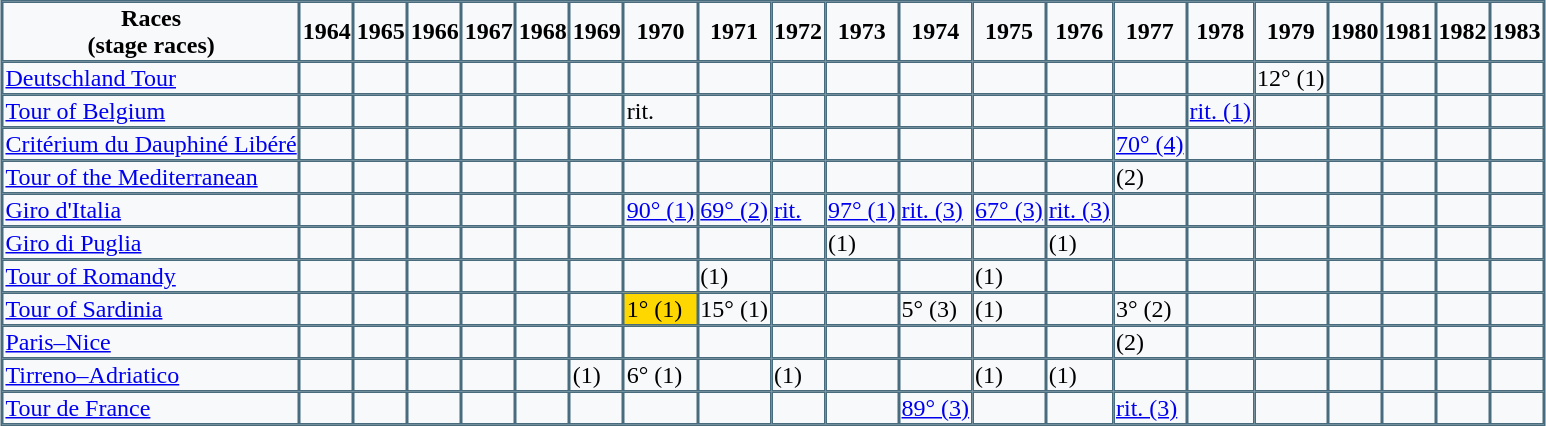<table align="center" border="1" bgcolor="#F7F9FB" cellspacing="0" cellpadding="1" bordercolor="#486C7D">
<tr>
<th>Races<br>(stage races)</th>
<th>1964</th>
<th>1965</th>
<th>1966</th>
<th>1967</th>
<th>1968</th>
<th>1969</th>
<th>1970</th>
<th>1971</th>
<th>1972</th>
<th>1973</th>
<th>1974</th>
<th>1975</th>
<th>1976</th>
<th>1977</th>
<th>1978</th>
<th>1979</th>
<th>1980</th>
<th>1981</th>
<th>1982</th>
<th>1983</th>
</tr>
<tr>
<td><a href='#'>Deutschland Tour</a></td>
<td> </td>
<td> </td>
<td> </td>
<td> </td>
<td> </td>
<td> </td>
<td> </td>
<td> </td>
<td> </td>
<td> </td>
<td> </td>
<td> </td>
<td> </td>
<td> </td>
<td> </td>
<td>12° (1)</td>
<td> </td>
<td> </td>
<td> </td>
<td> </td>
</tr>
<tr>
<td><a href='#'>Tour of Belgium</a></td>
<td> </td>
<td> </td>
<td> </td>
<td> </td>
<td> </td>
<td> </td>
<td>rit.</td>
<td> </td>
<td> </td>
<td> </td>
<td> </td>
<td> </td>
<td> </td>
<td> </td>
<td><a href='#'>rit. (1)</a></td>
<td> </td>
<td> </td>
<td> </td>
<td> </td>
<td> </td>
</tr>
<tr>
<td><a href='#'>Critérium du Dauphiné Libéré</a></td>
<td> </td>
<td> </td>
<td> </td>
<td> </td>
<td> </td>
<td> </td>
<td> </td>
<td> </td>
<td> </td>
<td> </td>
<td> </td>
<td> </td>
<td> </td>
<td><a href='#'>70° (4)</a></td>
<td> </td>
<td> </td>
<td> </td>
<td> </td>
<td> </td>
<td> </td>
</tr>
<tr>
<td><a href='#'>Tour of the Mediterranean</a></td>
<td> </td>
<td> </td>
<td> </td>
<td> </td>
<td> </td>
<td> </td>
<td> </td>
<td> </td>
<td> </td>
<td> </td>
<td> </td>
<td> </td>
<td> </td>
<td>(2)</td>
<td> </td>
<td> </td>
<td> </td>
<td> </td>
<td> </td>
<td> </td>
</tr>
<tr>
<td><a href='#'>Giro d'Italia</a></td>
<td> </td>
<td> </td>
<td> </td>
<td> </td>
<td> </td>
<td> </td>
<td><a href='#'>90° (1)</a></td>
<td><a href='#'>69° (2)</a></td>
<td><a href='#'>rit.</a></td>
<td><a href='#'>97° (1)</a></td>
<td><a href='#'>rit. (3)</a></td>
<td><a href='#'>67° (3)</a></td>
<td><a href='#'>rit. (3)</a></td>
<td> </td>
<td> </td>
<td> </td>
<td> </td>
<td> </td>
<td> </td>
<td> </td>
</tr>
<tr>
<td><a href='#'>Giro di Puglia</a></td>
<td> </td>
<td> </td>
<td> </td>
<td> </td>
<td> </td>
<td> </td>
<td> </td>
<td> </td>
<td> </td>
<td>(1)</td>
<td> </td>
<td> </td>
<td>(1)</td>
<td> </td>
<td> </td>
<td> </td>
<td> </td>
<td> </td>
<td> </td>
<td> </td>
</tr>
<tr>
<td><a href='#'>Tour of Romandy</a></td>
<td> </td>
<td> </td>
<td> </td>
<td> </td>
<td> </td>
<td> </td>
<td> </td>
<td>(1)</td>
<td> </td>
<td> </td>
<td> </td>
<td>(1)</td>
<td> </td>
<td> </td>
<td> </td>
<td> </td>
<td> </td>
<td> </td>
<td> </td>
<td> </td>
</tr>
<tr>
<td><a href='#'>Tour of Sardinia</a></td>
<td> </td>
<td> </td>
<td> </td>
<td> </td>
<td> </td>
<td> </td>
<td bgcolor="gold">1° (1)</td>
<td>15° (1)</td>
<td> </td>
<td> </td>
<td>5° (3)</td>
<td>(1)</td>
<td> </td>
<td>3° (2)</td>
<td> </td>
<td> </td>
<td> </td>
<td> </td>
<td> </td>
<td> </td>
</tr>
<tr>
<td><a href='#'>Paris–Nice</a></td>
<td> </td>
<td> </td>
<td> </td>
<td> </td>
<td> </td>
<td> </td>
<td> </td>
<td> </td>
<td> </td>
<td> </td>
<td> </td>
<td> </td>
<td> </td>
<td>(2)</td>
<td> </td>
<td> </td>
<td> </td>
<td> </td>
<td> </td>
<td> </td>
</tr>
<tr>
<td><a href='#'>Tirreno–Adriatico</a></td>
<td> </td>
<td> </td>
<td> </td>
<td> </td>
<td> </td>
<td>(1)</td>
<td>6° (1)</td>
<td> </td>
<td>(1)</td>
<td> </td>
<td> </td>
<td>(1)</td>
<td>(1)</td>
<td> </td>
<td> </td>
<td> </td>
<td> </td>
<td> </td>
<td> </td>
<td> </td>
</tr>
<tr>
<td><a href='#'>Tour de France</a></td>
<td> </td>
<td> </td>
<td> </td>
<td> </td>
<td> </td>
<td> </td>
<td> </td>
<td> </td>
<td> </td>
<td> </td>
<td><a href='#'>89° (3)</a></td>
<td> </td>
<td> </td>
<td><a href='#'>rit. (3)</a></td>
<td> </td>
<td> </td>
<td> </td>
<td> </td>
<td> </td>
<td> </td>
</tr>
</table>
